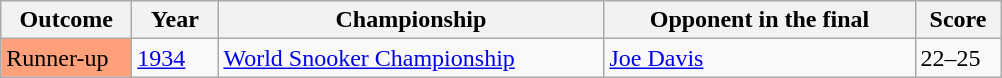<table class="sortable wikitable">
<tr>
<th width="80">Outcome</th>
<th width="50">Year</th>
<th width="250">Championship</th>
<th width="200">Opponent in the final</th>
<th width="50">Score</th>
</tr>
<tr>
<td style="background:#ffa07a;">Runner-up</td>
<td><a href='#'>1934</a></td>
<td><a href='#'>World Snooker Championship</a></td>
<td> <a href='#'>Joe Davis</a></td>
<td>22–25</td>
</tr>
</table>
